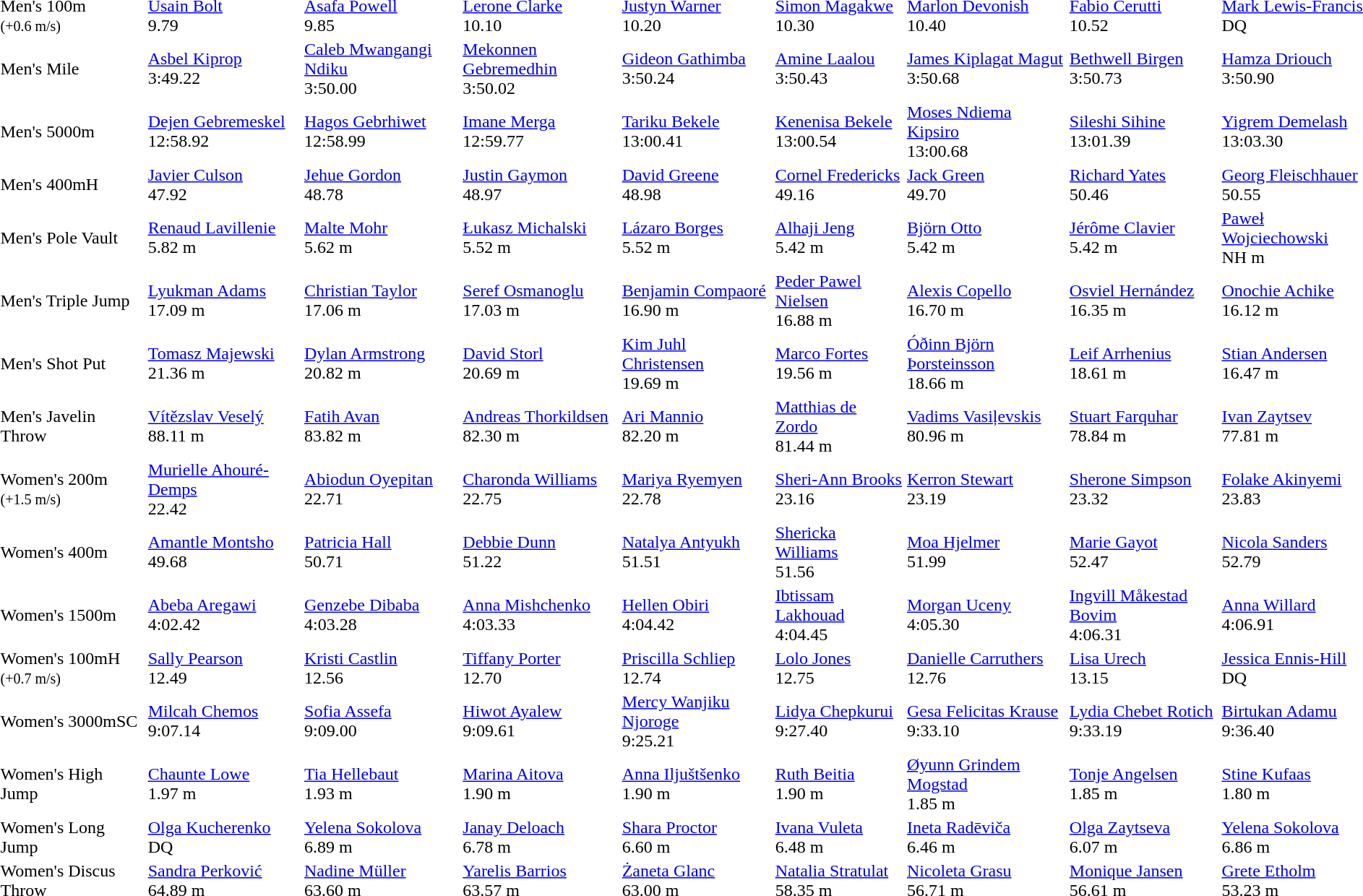<table>
<tr>
<td>Men's 100m<br><small>(+0.6 m/s)</small></td>
<td><a href='#'>Usain Bolt</a><br>  9.79</td>
<td><a href='#'>Asafa Powell</a><br>  9.85</td>
<td><a href='#'>Lerone Clarke</a><br>  10.10</td>
<td><a href='#'>Justyn Warner</a><br>  10.20</td>
<td><a href='#'>Simon Magakwe</a><br>  10.30</td>
<td><a href='#'>Marlon Devonish</a><br>  10.40</td>
<td><a href='#'>Fabio Cerutti</a><br>  10.52</td>
<td><a href='#'>Mark Lewis-Francis</a><br>  DQ</td>
</tr>
<tr>
<td>Men's Mile</td>
<td><a href='#'>Asbel Kiprop</a><br>  3:49.22</td>
<td><a href='#'>Caleb Mwangangi Ndiku</a><br>  3:50.00</td>
<td><a href='#'>Mekonnen Gebremedhin</a><br>  3:50.02</td>
<td><a href='#'>Gideon Gathimba</a><br>  3:50.24</td>
<td><a href='#'>Amine Laalou</a><br>  3:50.43</td>
<td><a href='#'>James Kiplagat Magut</a><br>  3:50.68</td>
<td><a href='#'>Bethwell Birgen</a><br>  3:50.73</td>
<td><a href='#'>Hamza Driouch</a><br>  3:50.90</td>
</tr>
<tr>
<td>Men's 5000m</td>
<td><a href='#'>Dejen Gebremeskel</a><br>  12:58.92</td>
<td><a href='#'>Hagos Gebrhiwet</a><br>  12:58.99</td>
<td><a href='#'>Imane Merga</a><br>  12:59.77</td>
<td><a href='#'>Tariku Bekele</a><br>  13:00.41</td>
<td><a href='#'>Kenenisa Bekele</a><br>  13:00.54</td>
<td><a href='#'>Moses Ndiema Kipsiro</a><br>  13:00.68</td>
<td><a href='#'>Sileshi Sihine</a><br>  13:01.39</td>
<td><a href='#'>Yigrem Demelash</a><br>  13:03.30</td>
</tr>
<tr>
<td>Men's 400mH</td>
<td><a href='#'>Javier Culson</a><br>  47.92</td>
<td><a href='#'>Jehue Gordon</a><br>  48.78</td>
<td><a href='#'>Justin Gaymon</a><br>  48.97</td>
<td><a href='#'>David Greene</a><br>  48.98</td>
<td><a href='#'>Cornel Fredericks</a><br>  49.16</td>
<td><a href='#'>Jack Green</a><br>  49.70</td>
<td><a href='#'>Richard Yates</a><br>  50.46</td>
<td><a href='#'>Georg Fleischhauer</a><br>  50.55</td>
</tr>
<tr>
<td>Men's Pole Vault</td>
<td><a href='#'>Renaud Lavillenie</a><br>  5.82 m</td>
<td><a href='#'>Malte Mohr</a><br>  5.62 m</td>
<td><a href='#'>Łukasz Michalski</a><br>  5.52 m</td>
<td><a href='#'>Lázaro Borges</a><br>  5.52 m</td>
<td><a href='#'>Alhaji Jeng</a><br>  5.42 m</td>
<td><a href='#'>Björn Otto</a><br>  5.42 m</td>
<td><a href='#'>Jérôme Clavier</a><br>  5.42 m</td>
<td><a href='#'>Paweł Wojciechowski</a><br>  NH m</td>
</tr>
<tr>
<td>Men's Triple Jump</td>
<td><a href='#'>Lyukman Adams</a><br>  17.09 m</td>
<td><a href='#'>Christian Taylor</a><br>  17.06 m</td>
<td><a href='#'>Seref Osmanoglu</a><br>  17.03 m</td>
<td><a href='#'>Benjamin Compaoré</a><br>  16.90 m</td>
<td><a href='#'>Peder Pawel Nielsen</a><br>  16.88 m</td>
<td><a href='#'>Alexis Copello</a><br>  16.70 m</td>
<td><a href='#'>Osviel Hernández</a><br>  16.35 m</td>
<td><a href='#'>Onochie Achike</a><br>  16.12 m</td>
</tr>
<tr>
<td>Men's Shot Put</td>
<td><a href='#'>Tomasz Majewski</a><br>  21.36 m</td>
<td><a href='#'>Dylan Armstrong</a><br>  20.82 m</td>
<td><a href='#'>David Storl</a><br>  20.69 m</td>
<td><a href='#'>Kim Juhl Christensen</a><br>  19.69 m</td>
<td><a href='#'>Marco Fortes</a><br>  19.56 m</td>
<td><a href='#'>Óðinn Björn Þorsteinsson</a><br>  18.66 m</td>
<td><a href='#'>Leif Arrhenius</a><br>  18.61 m</td>
<td><a href='#'>Stian Andersen</a><br>  16.47 m</td>
</tr>
<tr>
<td>Men's Javelin Throw</td>
<td><a href='#'>Vítězslav Veselý</a><br>  88.11 m</td>
<td><a href='#'>Fatih Avan</a><br>  83.82 m</td>
<td><a href='#'>Andreas Thorkildsen</a><br>  82.30 m</td>
<td><a href='#'>Ari Mannio</a><br>  82.20 m</td>
<td><a href='#'>Matthias de Zordo</a><br>  81.44 m</td>
<td><a href='#'>Vadims Vasiļevskis</a><br>  80.96 m</td>
<td><a href='#'>Stuart Farquhar</a><br>  78.84 m</td>
<td><a href='#'>Ivan Zaytsev</a><br>  77.81 m</td>
</tr>
<tr>
<td>Women's 200m<br><small>(+1.5 m/s)</small></td>
<td><a href='#'>Murielle Ahouré-Demps</a><br>  22.42</td>
<td><a href='#'>Abiodun Oyepitan</a><br>  22.71</td>
<td><a href='#'>Charonda Williams</a><br>  22.75</td>
<td><a href='#'>Mariya Ryemyen</a><br>  22.78</td>
<td><a href='#'>Sheri-Ann Brooks</a><br>  23.16</td>
<td><a href='#'>Kerron Stewart</a><br>  23.19</td>
<td><a href='#'>Sherone Simpson</a><br>  23.32</td>
<td><a href='#'>Folake Akinyemi</a><br>  23.83</td>
</tr>
<tr>
<td>Women's 400m</td>
<td><a href='#'>Amantle Montsho</a><br>  49.68</td>
<td><a href='#'>Patricia Hall</a><br>  50.71</td>
<td><a href='#'>Debbie Dunn</a><br>  51.22</td>
<td><a href='#'>Natalya Antyukh</a><br>  51.51</td>
<td><a href='#'>Shericka Williams</a><br>  51.56</td>
<td><a href='#'>Moa Hjelmer</a><br>  51.99</td>
<td><a href='#'>Marie Gayot</a><br>  52.47</td>
<td><a href='#'>Nicola Sanders</a><br>  52.79</td>
</tr>
<tr>
<td>Women's 1500m</td>
<td><a href='#'>Abeba Aregawi</a><br>  4:02.42</td>
<td><a href='#'>Genzebe Dibaba</a><br>  4:03.28</td>
<td><a href='#'>Anna Mishchenko</a><br>  4:03.33</td>
<td><a href='#'>Hellen Obiri</a><br>  4:04.42</td>
<td><a href='#'>Ibtissam Lakhouad</a><br>  4:04.45</td>
<td><a href='#'>Morgan Uceny</a><br>  4:05.30</td>
<td><a href='#'>Ingvill Måkestad Bovim</a><br>  4:06.31</td>
<td><a href='#'>Anna Willard</a><br>  4:06.91</td>
</tr>
<tr>
<td>Women's 100mH<br><small>(+0.7 m/s)</small></td>
<td><a href='#'>Sally Pearson</a><br>  12.49</td>
<td><a href='#'>Kristi Castlin</a><br>  12.56</td>
<td><a href='#'>Tiffany Porter</a><br>  12.70</td>
<td><a href='#'>Priscilla Schliep</a><br>  12.74</td>
<td><a href='#'>Lolo Jones</a><br>  12.75</td>
<td><a href='#'>Danielle Carruthers</a><br>  12.76</td>
<td><a href='#'>Lisa Urech</a><br>  13.15</td>
<td><a href='#'>Jessica Ennis-Hill</a><br>  DQ</td>
</tr>
<tr>
<td>Women's 3000mSC</td>
<td><a href='#'>Milcah Chemos</a><br>  9:07.14</td>
<td><a href='#'>Sofia Assefa</a><br>  9:09.00</td>
<td><a href='#'>Hiwot Ayalew</a><br>  9:09.61</td>
<td><a href='#'>Mercy Wanjiku Njoroge</a><br>  9:25.21</td>
<td><a href='#'>Lidya Chepkurui</a><br>  9:27.40</td>
<td><a href='#'>Gesa Felicitas Krause</a><br>  9:33.10</td>
<td><a href='#'>Lydia Chebet Rotich</a><br>  9:33.19</td>
<td><a href='#'>Birtukan Adamu</a><br>  9:36.40</td>
</tr>
<tr>
<td>Women's High Jump</td>
<td><a href='#'>Chaunte Lowe</a><br>  1.97 m</td>
<td><a href='#'>Tia Hellebaut</a><br>  1.93 m</td>
<td><a href='#'>Marina Aitova</a><br>  1.90 m</td>
<td><a href='#'>Anna Iljuštšenko</a><br>  1.90 m</td>
<td><a href='#'>Ruth Beitia</a><br>  1.90 m</td>
<td><a href='#'>Øyunn Grindem Mogstad</a><br>  1.85 m</td>
<td><a href='#'>Tonje Angelsen</a><br>  1.85 m</td>
<td><a href='#'>Stine Kufaas</a><br>  1.80 m</td>
</tr>
<tr>
<td>Women's Long Jump</td>
<td><a href='#'>Olga Kucherenko</a><br>  DQ</td>
<td><a href='#'>Yelena Sokolova</a><br>  6.89 m</td>
<td><a href='#'>Janay Deloach</a><br>  6.78 m</td>
<td><a href='#'>Shara Proctor</a><br>  6.60 m</td>
<td><a href='#'>Ivana Vuleta</a><br>  6.48 m</td>
<td><a href='#'>Ineta Radēviča</a><br>  6.46 m</td>
<td><a href='#'>Olga Zaytseva</a><br>  6.07 m</td>
<td><a href='#'>Yelena Sokolova</a><br>  6.86 m</td>
</tr>
<tr>
<td>Women's Discus Throw</td>
<td><a href='#'>Sandra Perković</a><br>  64.89 m</td>
<td><a href='#'>Nadine Müller</a><br>  63.60 m</td>
<td><a href='#'>Yarelis Barrios</a><br>  63.57 m</td>
<td><a href='#'>Żaneta Glanc</a><br>  63.00 m</td>
<td><a href='#'>Natalia Stratulat</a><br>  58.35 m</td>
<td><a href='#'>Nicoleta Grasu</a><br>  56.71 m</td>
<td><a href='#'>Monique Jansen</a><br>  56.61 m</td>
<td><a href='#'>Grete Etholm</a><br>  53.23 m</td>
</tr>
</table>
